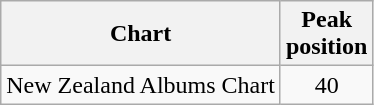<table class="wikitable">
<tr>
<th>Chart</th>
<th>Peak<br>position</th>
</tr>
<tr>
<td>New Zealand Albums Chart</td>
<td align="center">40</td>
</tr>
</table>
